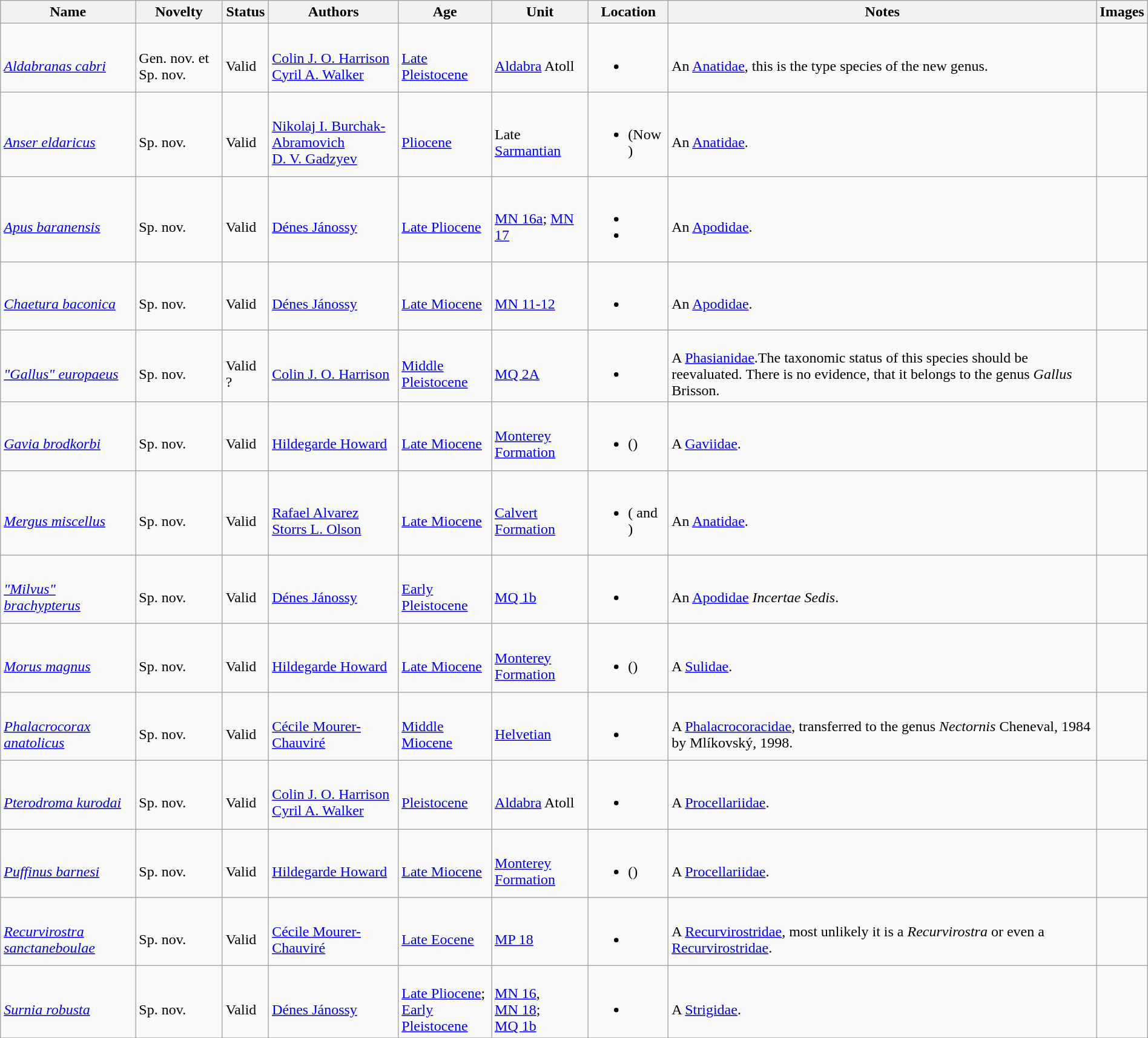<table class="wikitable sortable" align="center" width="100%">
<tr>
<th>Name</th>
<th>Novelty</th>
<th>Status</th>
<th>Authors</th>
<th>Age</th>
<th>Unit</th>
<th>Location</th>
<th>Notes</th>
<th>Images</th>
</tr>
<tr>
<td><br><em><a href='#'>Aldabranas cabri</a></em> </td>
<td><br>Gen. nov. et Sp. nov.</td>
<td><br>Valid</td>
<td><br><a href='#'>Colin J. O. Harrison</a><br><a href='#'>Cyril A. Walker</a></td>
<td><br><a href='#'>Late Pleistocene</a></td>
<td><br><a href='#'>Aldabra</a> Atoll</td>
<td><br><ul><li></li></ul></td>
<td><br>An <a href='#'>Anatidae</a>, this is the type species of the new genus.</td>
<td></td>
</tr>
<tr>
<td><br><em><a href='#'>Anser eldaricus</a></em> </td>
<td><br>Sp. nov.</td>
<td><br>Valid</td>
<td><br><a href='#'>Nikolaj I. Burchak-Abramovich</a><br><a href='#'>D. V. Gadzyev</a></td>
<td><br><a href='#'>Pliocene</a></td>
<td><br>Late <a href='#'>Sarmantian</a></td>
<td><br><ul><li> (Now )</li></ul></td>
<td><br>An <a href='#'>Anatidae</a>.</td>
<td></td>
</tr>
<tr>
<td><br><em><a href='#'>Apus baranensis</a></em> </td>
<td><br>Sp. nov.</td>
<td><br>Valid</td>
<td><br><a href='#'>Dénes Jánossy</a></td>
<td><br><a href='#'>Late Pliocene</a></td>
<td><br><a href='#'>MN 16a</a>; <a href='#'>MN 17</a></td>
<td><br><ul><li></li><li></li></ul></td>
<td><br>An <a href='#'>Apodidae</a>.</td>
<td></td>
</tr>
<tr>
<td><br><em><a href='#'>Chaetura baconica</a></em> </td>
<td><br>Sp. nov.</td>
<td><br>Valid</td>
<td><br><a href='#'>Dénes Jánossy</a></td>
<td><br><a href='#'>Late Miocene</a></td>
<td><br><a href='#'>MN 11-12</a></td>
<td><br><ul><li></li></ul></td>
<td><br>An <a href='#'>Apodidae</a>.</td>
<td></td>
</tr>
<tr>
<td><br><em><a href='#'>"Gallus" europaeus</a></em> </td>
<td><br>Sp. nov.</td>
<td><br>Valid ?</td>
<td><br><a href='#'>Colin J. O. Harrison</a></td>
<td><br><a href='#'>Middle Pleistocene</a></td>
<td><br><a href='#'>MQ 2A</a></td>
<td><br><ul><li></li></ul></td>
<td><br>A <a href='#'>Phasianidae</a>.The taxonomic status of this species should be reevaluated. There is no evidence, that it belongs to the genus <em>Gallus</em> Brisson.</td>
<td></td>
</tr>
<tr>
<td><br><em><a href='#'>Gavia brodkorbi</a></em> </td>
<td><br>Sp. nov.</td>
<td><br>Valid</td>
<td><br><a href='#'>Hildegarde Howard</a></td>
<td><br><a href='#'>Late Miocene</a></td>
<td><br><a href='#'>Monterey Formation</a></td>
<td><br><ul><li> ()</li></ul></td>
<td><br>A <a href='#'>Gaviidae</a>.</td>
<td></td>
</tr>
<tr>
<td><br><em><a href='#'>Mergus miscellus</a></em> </td>
<td><br>Sp. nov.</td>
<td><br>Valid</td>
<td><br><a href='#'>Rafael Alvarez</a><br><a href='#'>Storrs L. Olson</a></td>
<td><br><a href='#'>Late Miocene</a></td>
<td><br><a href='#'>Calvert Formation</a></td>
<td><br><ul><li>( and  )</li></ul></td>
<td><br>An <a href='#'>Anatidae</a>.</td>
<td></td>
</tr>
<tr>
<td><br><em><a href='#'>"Milvus" brachypterus</a></em> </td>
<td><br>Sp. nov.</td>
<td><br>Valid</td>
<td><br><a href='#'>Dénes Jánossy</a></td>
<td><br><a href='#'>Early Pleistocene</a></td>
<td><br><a href='#'>MQ 1b</a></td>
<td><br><ul><li></li></ul></td>
<td><br>An <a href='#'>Apodidae</a> <em>Incertae Sedis</em>.</td>
<td></td>
</tr>
<tr>
<td><br><em><a href='#'>Morus magnus</a></em> </td>
<td><br>Sp. nov.</td>
<td><br>Valid</td>
<td><br><a href='#'>Hildegarde Howard</a></td>
<td><br><a href='#'>Late Miocene</a></td>
<td><br><a href='#'>Monterey Formation</a></td>
<td><br><ul><li> ()</li></ul></td>
<td><br>A <a href='#'>Sulidae</a>.</td>
<td></td>
</tr>
<tr>
<td><br><em><a href='#'>Phalacrocorax anatolicus</a></em> </td>
<td><br>Sp. nov.</td>
<td><br>Valid</td>
<td><br><a href='#'>Cécile Mourer-Chauviré</a></td>
<td><br><a href='#'>Middle Miocene</a></td>
<td><br><a href='#'>Helvetian</a></td>
<td><br><ul><li></li></ul></td>
<td><br>A <a href='#'>Phalacrocoracidae</a>, transferred to the genus <em>Nectornis</em> Cheneval, 1984 by Mlíkovský, 1998.</td>
<td></td>
</tr>
<tr>
<td><br><em><a href='#'>Pterodroma kurodai</a></em> </td>
<td><br>Sp. nov.</td>
<td><br>Valid</td>
<td><br><a href='#'>Colin J. O. Harrison</a><br><a href='#'>Cyril A. Walker</a></td>
<td><br><a href='#'>Pleistocene</a></td>
<td><br><a href='#'>Aldabra</a> Atoll</td>
<td><br><ul><li></li></ul></td>
<td><br>A <a href='#'>Procellariidae</a>.</td>
<td></td>
</tr>
<tr>
<td><br><em><a href='#'>Puffinus barnesi</a></em> </td>
<td><br>Sp. nov.</td>
<td><br>Valid</td>
<td><br><a href='#'>Hildegarde Howard</a></td>
<td><br><a href='#'>Late Miocene</a></td>
<td><br><a href='#'>Monterey Formation</a></td>
<td><br><ul><li> ()</li></ul></td>
<td><br>A <a href='#'>Procellariidae</a>.</td>
<td></td>
</tr>
<tr>
<td><br><em><a href='#'>Recurvirostra sanctaneboulae</a></em> </td>
<td><br>Sp. nov.</td>
<td><br>Valid</td>
<td><br><a href='#'>Cécile Mourer-Chauviré</a></td>
<td><br><a href='#'>Late Eocene</a></td>
<td><br><a href='#'>MP 18</a></td>
<td><br><ul><li></li></ul></td>
<td><br>A <a href='#'>Recurvirostridae</a>, most unlikely it is a <em>Recurvirostra</em> or even a <a href='#'>Recurvirostridae</a>.</td>
<td></td>
</tr>
<tr>
<td><br><em><a href='#'>Surnia robusta</a></em> </td>
<td><br>Sp. nov.</td>
<td><br>Valid</td>
<td><br><a href='#'>Dénes Jánossy</a></td>
<td><br><a href='#'>Late Pliocene</a>;<br><a href='#'>Early Pleistocene</a></td>
<td><br><a href='#'>MN 16</a>,<br><a href='#'>MN 18</a>;<br><a href='#'>MQ 1b</a></td>
<td><br><ul><li></li></ul></td>
<td><br>A <a href='#'>Strigidae</a>.</td>
<td></td>
</tr>
<tr>
</tr>
</table>
